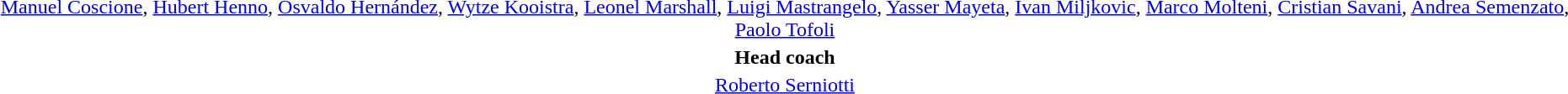<table style="text-align: center; margin-top: 2em; margin-left: auto; margin-right: auto">
<tr>
<td><a href='#'>Manuel Coscione</a>, <a href='#'>Hubert Henno</a>, <a href='#'>Osvaldo Hernández</a>, <a href='#'>Wytze Kooistra</a>, <a href='#'>Leonel Marshall</a>, <a href='#'>Luigi Mastrangelo</a>, <a href='#'>Yasser Mayeta</a>, <a href='#'>Ivan Miljkovic</a>, <a href='#'>Marco Molteni</a>, <a href='#'>Cristian Savani</a>, <a href='#'>Andrea Semenzato</a>, <a href='#'>Paolo Tofoli</a></td>
</tr>
<tr>
<td><strong>Head coach</strong></td>
</tr>
<tr>
<td><a href='#'>Roberto Serniotti</a></td>
</tr>
</table>
